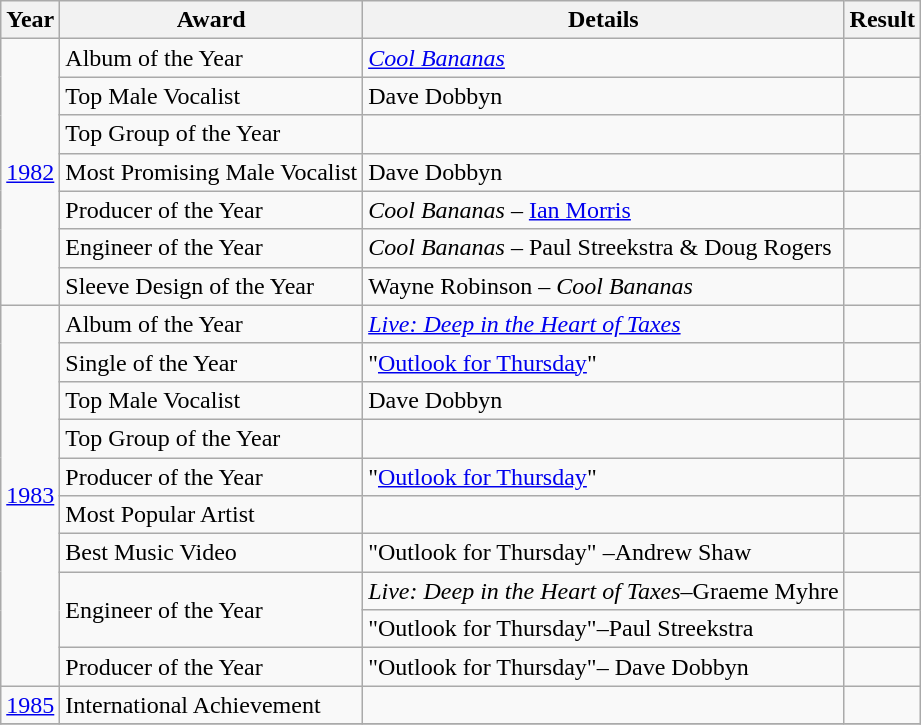<table class="wikitable sortable">
<tr>
<th>Year</th>
<th>Award</th>
<th>Details</th>
<th>Result</th>
</tr>
<tr>
<td rowspan=7><a href='#'>1982</a></td>
<td>Album of the Year</td>
<td><em><a href='#'>Cool Bananas</a></em></td>
<td></td>
</tr>
<tr>
<td>Top Male Vocalist</td>
<td>Dave Dobbyn</td>
<td></td>
</tr>
<tr>
<td>Top Group of the Year</td>
<td></td>
<td></td>
</tr>
<tr>
<td>Most Promising Male Vocalist</td>
<td>Dave Dobbyn</td>
<td></td>
</tr>
<tr>
<td>Producer of the Year</td>
<td><em>Cool Bananas</em> – <a href='#'>Ian Morris</a></td>
<td></td>
</tr>
<tr>
<td>Engineer of the Year</td>
<td><em>Cool Bananas</em> – Paul Streekstra & Doug Rogers</td>
<td></td>
</tr>
<tr>
<td>Sleeve Design of the Year</td>
<td>Wayne Robinson – <em>Cool Bananas</em></td>
<td></td>
</tr>
<tr>
<td rowspan=10><a href='#'>1983</a></td>
<td>Album of the Year</td>
<td><em><a href='#'>Live: Deep in the Heart of Taxes</a></em></td>
<td></td>
</tr>
<tr>
<td>Single of the Year</td>
<td>"<a href='#'>Outlook for Thursday</a>"</td>
<td></td>
</tr>
<tr>
<td>Top Male Vocalist</td>
<td>Dave Dobbyn</td>
<td></td>
</tr>
<tr>
<td>Top Group of the Year</td>
<td></td>
<td></td>
</tr>
<tr>
<td>Producer of the Year</td>
<td>"<a href='#'>Outlook for Thursday</a>"</td>
<td></td>
</tr>
<tr>
<td>Most Popular Artist</td>
<td></td>
<td></td>
</tr>
<tr>
<td>Best Music Video</td>
<td>"Outlook for Thursday" –Andrew Shaw</td>
<td></td>
</tr>
<tr>
<td rowspan=2>Engineer of the Year</td>
<td><em>Live: Deep in the Heart of Taxes</em>–Graeme Myhre</td>
<td></td>
</tr>
<tr>
<td>"Outlook for Thursday"–Paul Streekstra</td>
<td></td>
</tr>
<tr>
<td>Producer of the Year</td>
<td>"Outlook for Thursday"– Dave Dobbyn</td>
<td></td>
</tr>
<tr>
<td><a href='#'>1985</a></td>
<td>International Achievement</td>
<td></td>
<td></td>
</tr>
<tr>
</tr>
</table>
